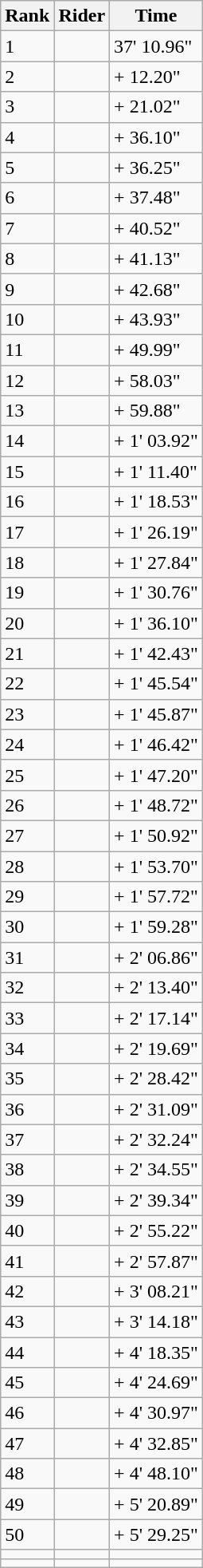<table class="wikitable">
<tr>
<th>Rank</th>
<th>Rider</th>
<th>Time</th>
</tr>
<tr>
<td>1</td>
<td></td>
<td>37' 10.96"</td>
</tr>
<tr>
<td>2</td>
<td></td>
<td>+ 12.20"</td>
</tr>
<tr>
<td>3</td>
<td></td>
<td>+ 21.02"</td>
</tr>
<tr>
<td>4</td>
<td></td>
<td>+ 36.10"</td>
</tr>
<tr>
<td>5</td>
<td></td>
<td>+ 36.25"</td>
</tr>
<tr>
<td>6</td>
<td></td>
<td>+ 37.48"</td>
</tr>
<tr>
<td>7</td>
<td></td>
<td>+ 40.52"</td>
</tr>
<tr>
<td>8</td>
<td></td>
<td>+ 41.13"</td>
</tr>
<tr>
<td>9</td>
<td></td>
<td>+ 42.68"</td>
</tr>
<tr>
<td>10</td>
<td></td>
<td>+ 43.93"</td>
</tr>
<tr>
<td>11</td>
<td></td>
<td>+ 49.99"</td>
</tr>
<tr>
<td>12</td>
<td></td>
<td>+ 58.03"</td>
</tr>
<tr>
<td>13</td>
<td></td>
<td>+ 59.88"</td>
</tr>
<tr>
<td>14</td>
<td></td>
<td>+ 1' 03.92"</td>
</tr>
<tr>
<td>15</td>
<td></td>
<td>+ 1' 11.40"</td>
</tr>
<tr>
<td>16</td>
<td></td>
<td>+ 1' 18.53"</td>
</tr>
<tr>
<td>17</td>
<td></td>
<td>+ 1' 26.19"</td>
</tr>
<tr>
<td>18</td>
<td></td>
<td>+ 1' 27.84"</td>
</tr>
<tr>
<td>19</td>
<td></td>
<td>+ 1' 30.76"</td>
</tr>
<tr>
<td>20</td>
<td></td>
<td>+ 1' 36.10"</td>
</tr>
<tr>
<td>21</td>
<td></td>
<td>+ 1' 42.43"</td>
</tr>
<tr>
<td>22</td>
<td></td>
<td>+ 1' 45.54"</td>
</tr>
<tr>
<td>23</td>
<td></td>
<td>+ 1' 45.87"</td>
</tr>
<tr>
<td>24</td>
<td></td>
<td>+ 1' 46.42"</td>
</tr>
<tr>
<td>25</td>
<td></td>
<td>+ 1' 47.20"</td>
</tr>
<tr>
<td>26</td>
<td></td>
<td>+ 1' 48.72"</td>
</tr>
<tr>
<td>27</td>
<td></td>
<td>+ 1' 50.92"</td>
</tr>
<tr>
<td>28</td>
<td></td>
<td>+ 1' 53.70"</td>
</tr>
<tr>
<td>29</td>
<td></td>
<td>+ 1' 57.72"</td>
</tr>
<tr>
<td>30</td>
<td></td>
<td>+ 1' 59.28"</td>
</tr>
<tr>
<td>31</td>
<td></td>
<td>+ 2' 06.86"</td>
</tr>
<tr>
<td>32</td>
<td></td>
<td>+ 2' 13.40"</td>
</tr>
<tr>
<td>33</td>
<td></td>
<td>+ 2' 17.14"</td>
</tr>
<tr>
<td>34</td>
<td></td>
<td>+ 2' 19.69"</td>
</tr>
<tr>
<td>35</td>
<td></td>
<td>+ 2' 28.42"</td>
</tr>
<tr>
<td>36</td>
<td></td>
<td>+ 2' 31.09"</td>
</tr>
<tr>
<td>37</td>
<td></td>
<td>+ 2' 32.24"</td>
</tr>
<tr>
<td>38</td>
<td></td>
<td>+ 2' 34.55"</td>
</tr>
<tr>
<td>39</td>
<td></td>
<td>+ 2' 39.34"</td>
</tr>
<tr>
<td>40</td>
<td></td>
<td>+ 2' 55.22"</td>
</tr>
<tr>
<td>41</td>
<td></td>
<td>+ 2' 57.87"</td>
</tr>
<tr>
<td>42</td>
<td></td>
<td>+ 3' 08.21"</td>
</tr>
<tr>
<td>43</td>
<td></td>
<td>+ 3' 14.18"</td>
</tr>
<tr>
<td>44</td>
<td></td>
<td>+ 4' 18.35"</td>
</tr>
<tr>
<td>45</td>
<td></td>
<td>+ 4' 24.69"</td>
</tr>
<tr>
<td>46</td>
<td></td>
<td>+ 4' 30.97"</td>
</tr>
<tr>
<td>47</td>
<td></td>
<td>+ 4' 32.85"</td>
</tr>
<tr>
<td>48</td>
<td></td>
<td>+ 4' 48.10"</td>
</tr>
<tr>
<td>49</td>
<td></td>
<td>+ 5' 20.89"</td>
</tr>
<tr>
<td>50</td>
<td></td>
<td>+ 5' 29.25"</td>
</tr>
<tr>
<td></td>
<td></td>
<td></td>
</tr>
<tr>
<td></td>
<td></td>
<td></td>
</tr>
</table>
